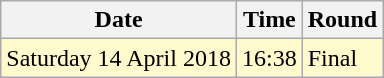<table class="wikitable">
<tr>
<th>Date</th>
<th>Time</th>
<th>Round</th>
</tr>
<tr>
<td style=background:lemonchiffon>Saturday 14 April 2018</td>
<td style=background:lemonchiffon>16:38</td>
<td style=background:lemonchiffon>Final</td>
</tr>
</table>
